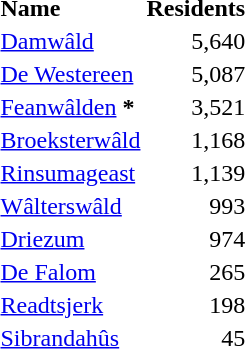<table class="toccolours" style="margin: 0 2em 0 2em;">
<tr>
<td><strong>Name</strong></td>
<td><strong>Residents</strong></td>
</tr>
<tr>
<td><a href='#'>Damwâld</a></td>
<td align="right">5,640</td>
</tr>
<tr>
<td><a href='#'>De Westereen</a></td>
<td align="right">5,087</td>
</tr>
<tr>
<td><a href='#'>Feanwâlden</a> <strong>*</strong></td>
<td align="right">3,521</td>
</tr>
<tr>
<td><a href='#'>Broeksterwâld</a></td>
<td align="right">1,168</td>
</tr>
<tr>
<td><a href='#'>Rinsumageast</a></td>
<td align="right">1,139</td>
</tr>
<tr>
<td><a href='#'>Wâlterswâld</a></td>
<td align="right">993</td>
</tr>
<tr>
<td><a href='#'>Driezum</a></td>
<td align="right">974</td>
</tr>
<tr>
<td><a href='#'>De Falom</a></td>
<td align="right">265</td>
</tr>
<tr>
<td><a href='#'>Readtsjerk</a></td>
<td align="right">198</td>
</tr>
<tr>
<td><a href='#'>Sibrandahûs</a></td>
<td align="right">45</td>
</tr>
</table>
